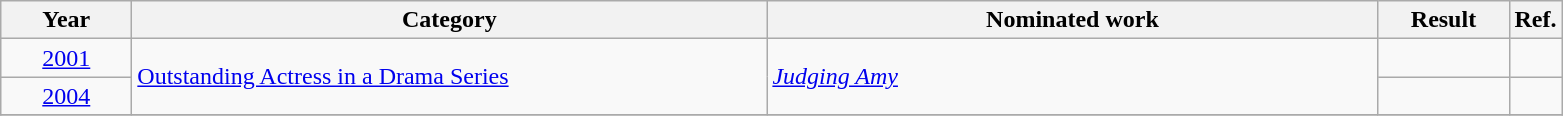<table class=wikitable>
<tr>
<th scope="col" style="width:5em;">Year</th>
<th scope="col" style="width:26em;">Category</th>
<th scope="col" style="width:25em;">Nominated work</th>
<th scope="col" style="width:5em;">Result</th>
<th>Ref.</th>
</tr>
<tr>
<td style="text-align:center;"><a href='#'>2001</a></td>
<td rowspan=2><a href='#'>Outstanding Actress in a Drama Series</a></td>
<td rowspan=2><em><a href='#'>Judging Amy</a></em></td>
<td></td>
<td></td>
</tr>
<tr>
<td style="text-align:center;"><a href='#'>2004</a></td>
<td></td>
<td></td>
</tr>
<tr>
</tr>
</table>
